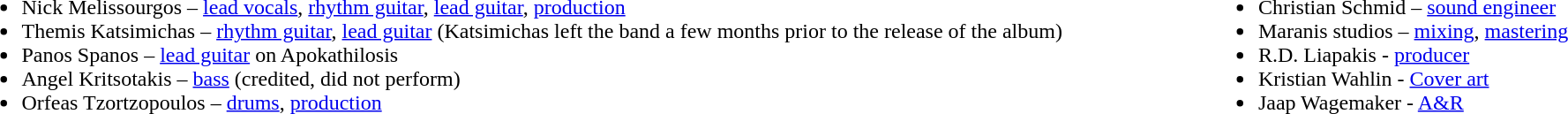<table>
<tr>
<td valign="top"><br><ul><li>Nick Melissourgos – <a href='#'>lead vocals</a>, <a href='#'>rhythm guitar</a>, <a href='#'>lead guitar</a>, <a href='#'>production</a></li><li>Themis Katsimichas – <a href='#'>rhythm guitar</a>, <a href='#'>lead guitar</a> (Katsimichas left the band a few months prior to the release of the album)</li><li>Panos Spanos – <a href='#'>lead guitar</a> on Apokathilosis</li><li>Angel Kritsotakis – <a href='#'>bass</a> (credited, did not perform)</li><li>Orfeas Tzortzopoulos – <a href='#'>drums</a>, <a href='#'>production</a></li></ul></td>
<td width="100"></td>
<td valign="top"><br><ul><li>Christian Schmid – <a href='#'>sound engineer</a></li><li>Maranis studios – <a href='#'>mixing</a>, <a href='#'>mastering</a></li><li>R.D. Liapakis - <a href='#'>producer</a></li><li>Kristian Wahlin - <a href='#'>Cover art</a></li><li>Jaap Wagemaker - <a href='#'>A&R</a></li></ul></td>
</tr>
</table>
